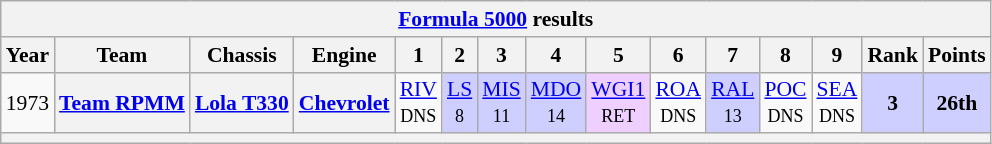<table class="wikitable" style="text-align:center; font-size:90%">
<tr>
<th colspan=45><a href='#'>Formula 5000</a> results</th>
</tr>
<tr>
<th>Year</th>
<th>Team</th>
<th>Chassis</th>
<th>Engine</th>
<th>1</th>
<th>2</th>
<th>3</th>
<th>4</th>
<th>5</th>
<th>6</th>
<th>7</th>
<th>8</th>
<th>9</th>
<th>Rank</th>
<th>Points</th>
</tr>
<tr>
<td>1973</td>
<th><a href='#'>Team RPMM</a></th>
<th><a href='#'>Lola T330</a></th>
<th><a href='#'>Chevrolet</a></th>
<td><a href='#'>RIV</a><br><small>DNS</small></td>
<td style="background:#CFCFFF;"><a href='#'>LS</a><br><small>8</small></td>
<td style="background:#CFCFFF;"><a href='#'>MIS</a><br><small>11</small></td>
<td style="background:#CFCFFF;"><a href='#'>MDO</a><br><small>14</small></td>
<td style="background:#EFCFFF;"><a href='#'>WGI1</a><br><small>RET</small></td>
<td><a href='#'>ROA</a><br><small>DNS</small></td>
<td style="background:#CFCFFF;"><a href='#'>RAL</a><br><small>13</small></td>
<td><a href='#'>POC</a><br><small>DNS</small></td>
<td><a href='#'>SEA</a><br><small>DNS</small></td>
<td style="background:#CFCFFF;"><strong>3</strong></td>
<td style="background:#CFCFFF;"><strong>26th</strong></td>
</tr>
<tr>
<th colspan="17"></th>
</tr>
</table>
